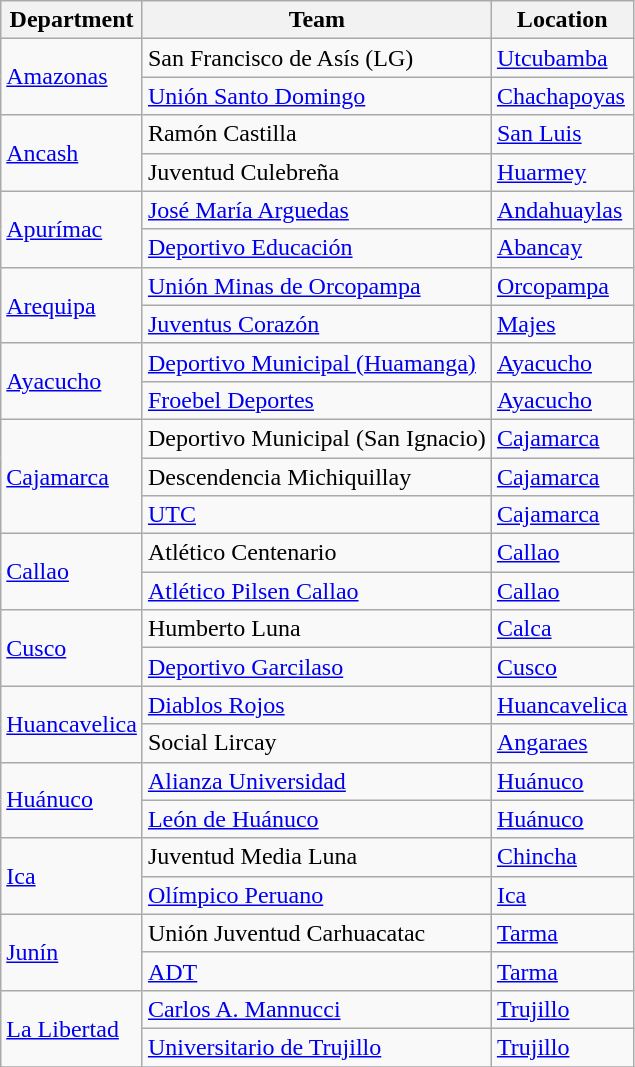<table class="wikitable">
<tr>
<th>Department</th>
<th>Team</th>
<th>Location</th>
</tr>
<tr>
<td rowspan="2"><a href='#'>Amazonas</a></td>
<td>San Francisco de Asís (LG)</td>
<td><a href='#'>Utcubamba</a></td>
</tr>
<tr>
<td><a href='#'>Unión Santo Domingo</a></td>
<td><a href='#'>Chachapoyas</a></td>
</tr>
<tr>
<td rowspan="2"><a href='#'>Ancash</a></td>
<td>Ramón Castilla</td>
<td><a href='#'>San Luis</a></td>
</tr>
<tr>
<td>Juventud Culebreña</td>
<td><a href='#'>Huarmey</a></td>
</tr>
<tr>
<td rowspan="2"><a href='#'>Apurímac</a></td>
<td><a href='#'>José María Arguedas</a></td>
<td><a href='#'>Andahuaylas</a></td>
</tr>
<tr>
<td><a href='#'>Deportivo Educación</a></td>
<td><a href='#'>Abancay</a></td>
</tr>
<tr>
<td rowspan="2"><a href='#'>Arequipa</a></td>
<td><a href='#'>Unión Minas de Orcopampa</a></td>
<td><a href='#'>Orcopampa</a></td>
</tr>
<tr>
<td><a href='#'>Juventus Corazón</a></td>
<td><a href='#'>Majes</a></td>
</tr>
<tr>
<td rowspan="2"><a href='#'>Ayacucho</a></td>
<td><a href='#'>Deportivo Municipal (Huamanga)</a></td>
<td><a href='#'>Ayacucho</a></td>
</tr>
<tr>
<td><a href='#'>Froebel Deportes</a></td>
<td><a href='#'>Ayacucho</a></td>
</tr>
<tr>
<td rowspan="3"><a href='#'>Cajamarca</a></td>
<td>Deportivo Municipal (San Ignacio)</td>
<td><a href='#'>Cajamarca</a></td>
</tr>
<tr>
<td>Descendencia Michiquillay</td>
<td><a href='#'>Cajamarca</a></td>
</tr>
<tr>
<td><a href='#'>UTC</a></td>
<td><a href='#'>Cajamarca</a></td>
</tr>
<tr>
<td rowspan="2"><a href='#'>Callao</a></td>
<td>Atlético Centenario</td>
<td><a href='#'>Callao</a></td>
</tr>
<tr>
<td><a href='#'>Atlético Pilsen Callao</a></td>
<td><a href='#'>Callao</a></td>
</tr>
<tr>
<td rowspan="2"><a href='#'>Cusco</a></td>
<td>Humberto Luna</td>
<td><a href='#'>Calca</a></td>
</tr>
<tr>
<td><a href='#'>Deportivo Garcilaso</a></td>
<td><a href='#'>Cusco</a></td>
</tr>
<tr>
<td rowspan="2"><a href='#'>Huancavelica</a></td>
<td><a href='#'>Diablos Rojos</a></td>
<td><a href='#'>Huancavelica</a></td>
</tr>
<tr>
<td>Social Lircay</td>
<td><a href='#'>Angaraes</a></td>
</tr>
<tr>
<td rowspan="2"><a href='#'>Huánuco</a></td>
<td><a href='#'>Alianza Universidad</a></td>
<td><a href='#'>Huánuco</a></td>
</tr>
<tr>
<td><a href='#'>León de Huánuco</a></td>
<td><a href='#'>Huánuco</a></td>
</tr>
<tr>
<td rowspan="2"><a href='#'>Ica</a></td>
<td>Juventud Media Luna</td>
<td><a href='#'>Chincha</a></td>
</tr>
<tr>
<td><a href='#'>Olímpico Peruano</a></td>
<td><a href='#'>Ica</a></td>
</tr>
<tr>
<td rowspan="2"><a href='#'>Junín</a></td>
<td>Unión Juventud Carhuacatac</td>
<td><a href='#'>Tarma</a></td>
</tr>
<tr>
<td><a href='#'>ADT</a></td>
<td><a href='#'>Tarma</a></td>
</tr>
<tr>
<td rowspan="2"><a href='#'>La Libertad</a></td>
<td><a href='#'>Carlos A. Mannucci</a></td>
<td><a href='#'>Trujillo</a></td>
</tr>
<tr>
<td><a href='#'>Universitario de Trujillo</a></td>
<td><a href='#'>Trujillo</a></td>
</tr>
<tr>
</tr>
</table>
